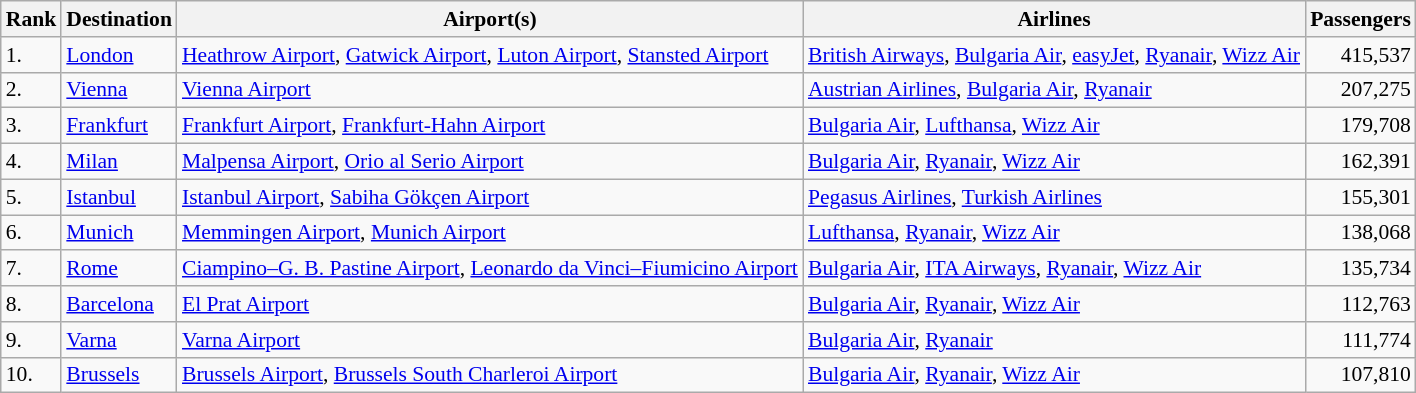<table class="wikitable sortable" style="font-size: 90%" width= align=>
<tr>
<th>Rank</th>
<th>Destination</th>
<th>Airport(s)</th>
<th>Airlines</th>
<th>Passengers</th>
</tr>
<tr>
<td>1.</td>
<td> <a href='#'>London</a></td>
<td><a href='#'>Heathrow Airport</a>, <a href='#'>Gatwick Airport</a>, <a href='#'>Luton Airport</a>, <a href='#'>Stansted Airport</a></td>
<td><a href='#'>British Airways</a>, <a href='#'>Bulgaria Air</a>, <a href='#'>easyJet</a>, <a href='#'>Ryanair</a>, <a href='#'>Wizz Air</a></td>
<td style=text-align:right>415,537</td>
</tr>
<tr>
<td>2.</td>
<td> <a href='#'>Vienna</a></td>
<td><a href='#'>Vienna Airport</a></td>
<td><a href='#'>Austrian Airlines</a>, <a href='#'>Bulgaria Air</a>, <a href='#'>Ryanair</a></td>
<td style=text-align:right>207,275</td>
</tr>
<tr>
<td>3.</td>
<td> <a href='#'>Frankfurt</a></td>
<td><a href='#'>Frankfurt Airport</a>, <a href='#'>Frankfurt-Hahn Airport</a></td>
<td><a href='#'>Bulgaria Air</a>, <a href='#'>Lufthansa</a>, <a href='#'>Wizz Air</a></td>
<td style=text-align:right>179,708</td>
</tr>
<tr>
<td>4.</td>
<td> <a href='#'>Milan</a></td>
<td><a href='#'>Malpensa Airport</a>, <a href='#'>Orio al Serio Airport</a></td>
<td><a href='#'>Bulgaria Air</a>, <a href='#'>Ryanair</a>, <a href='#'>Wizz Air</a></td>
<td style=text-align:right>162,391</td>
</tr>
<tr>
<td>5.</td>
<td> <a href='#'>Istanbul</a></td>
<td><a href='#'>Istanbul Airport</a>, <a href='#'>Sabiha Gökçen Airport</a></td>
<td><a href='#'>Pegasus Airlines</a>, <a href='#'>Turkish Airlines</a></td>
<td style=text-align:right>155,301</td>
</tr>
<tr>
<td>6.</td>
<td> <a href='#'>Munich</a></td>
<td><a href='#'>Memmingen Airport</a>, <a href='#'>Munich Airport</a></td>
<td><a href='#'>Lufthansa</a>, <a href='#'>Ryanair</a>, <a href='#'>Wizz Air</a></td>
<td style=text-align:right>138,068</td>
</tr>
<tr>
<td>7.</td>
<td> <a href='#'>Rome</a></td>
<td><a href='#'>Ciampino–G. B. Pastine Airport</a>, <a href='#'>Leonardo da Vinci–Fiumicino Airport</a></td>
<td><a href='#'>Bulgaria Air</a>, <a href='#'>ITA Airways</a>, <a href='#'>Ryanair</a>, <a href='#'>Wizz Air</a></td>
<td style=text-align:right>135,734</td>
</tr>
<tr>
<td>8.</td>
<td> <a href='#'>Barcelona</a></td>
<td><a href='#'>El Prat Airport</a></td>
<td><a href='#'>Bulgaria Air</a>, <a href='#'>Ryanair</a>, <a href='#'>Wizz Air</a></td>
<td style=text-align:right>112,763</td>
</tr>
<tr>
<td>9.</td>
<td> <a href='#'>Varna</a></td>
<td><a href='#'>Varna Airport</a></td>
<td><a href='#'>Bulgaria Air</a>, <a href='#'>Ryanair</a></td>
<td style=text-align:right>111,774</td>
</tr>
<tr>
<td>10.</td>
<td> <a href='#'>Brussels</a></td>
<td><a href='#'>Brussels Airport</a>, <a href='#'>Brussels South Charleroi Airport</a></td>
<td><a href='#'>Bulgaria Air</a>, <a href='#'>Ryanair</a>, <a href='#'>Wizz Air</a></td>
<td style=text-align:right>107,810</td>
</tr>
</table>
